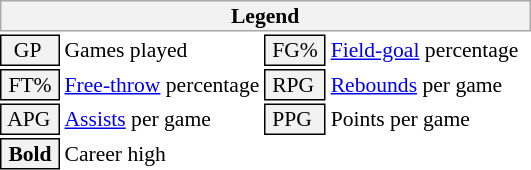<table class="toccolours" style="font-size: 90%; white-space: nowrap;">
<tr>
<th colspan="6" style="background:#f2f2f2; border:1px solid #aaa;">Legend</th>
</tr>
<tr>
<td style="background:#f2f2f2; border:1px solid black;">  GP</td>
<td>Games played</td>
<td style="background:#f2f2f2; border:1px solid black;"> FG% </td>
<td style="padding-right: 8px"><a href='#'>Field-goal</a> percentage</td>
</tr>
<tr>
<td style="background:#f2f2f2; border:1px solid black;"> FT% </td>
<td><a href='#'>Free-throw</a> percentage</td>
<td style="background:#f2f2f2; border:1px solid black;"> RPG </td>
<td><a href='#'>Rebounds</a> per game</td>
</tr>
<tr>
<td style="background:#f2f2f2; border:1px solid black;"> APG </td>
<td><a href='#'>Assists</a> per game</td>
<td style="background:#f2f2f2; border:1px solid black;"> PPG </td>
<td>Points per game</td>
</tr>
<tr>
<td style="background-color: #F2F2F2; border: 1px solid black"> <strong>Bold</strong> </td>
<td>Career high</td>
</tr>
<tr>
</tr>
</table>
